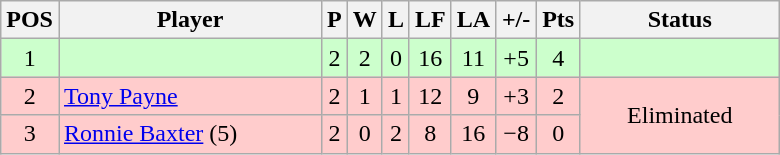<table class="wikitable" style="text-align:center; margin: 1em auto 1em auto, align:left">
<tr>
<th width=20>POS</th>
<th width=168>Player</th>
<th width=3>P</th>
<th width=3>W</th>
<th width=3>L</th>
<th width=20>LF</th>
<th width=20>LA</th>
<th width=20>+/-</th>
<th width=20>Pts</th>
<th width=126>Status</th>
</tr>
<tr style="background:#CCFFCC;">
<td>1</td>
<td style="text-align:left;"></td>
<td>2</td>
<td>2</td>
<td>0</td>
<td>16</td>
<td>11</td>
<td>+5</td>
<td>4</td>
<td rowspan=1></td>
</tr>
<tr style="background:#FFCCCC;">
<td>2</td>
<td style="text-align:left;"> <a href='#'>Tony Payne</a></td>
<td>2</td>
<td>1</td>
<td>1</td>
<td>12</td>
<td>9</td>
<td>+3</td>
<td>2</td>
<td rowspan=2>Eliminated</td>
</tr>
<tr style="background:#FFCCCC;">
<td>3</td>
<td style="text-align:left;"> <a href='#'>Ronnie Baxter</a> (5)</td>
<td>2</td>
<td>0</td>
<td>2</td>
<td>8</td>
<td>16</td>
<td>−8</td>
<td>0</td>
</tr>
</table>
